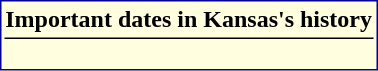<table style="margin: 0 0 1em 1em; border: 1px solid #00009C; background:  #FFFFE0;" align="right">
<tr>
<th>Important dates in Kansas's history<br></th>
</tr>
<tr>
<td style="border-top: 1px solid; font-size: smaller;"><br></td>
</tr>
</table>
